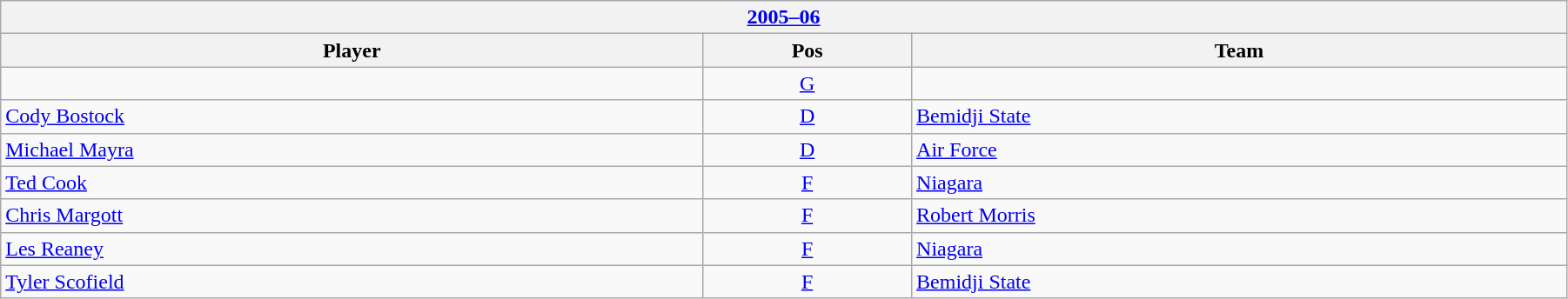<table class="wikitable" width=95%>
<tr>
<th colspan=3><a href='#'>2005–06</a></th>
</tr>
<tr>
<th>Player</th>
<th>Pos</th>
<th>Team</th>
</tr>
<tr>
<td></td>
<td style="text-align:center;"><a href='#'>G</a></td>
<td></td>
</tr>
<tr>
<td><a href='#'>Cody Bostock</a></td>
<td style="text-align:center;"><a href='#'>D</a></td>
<td><a href='#'>Bemidji State</a></td>
</tr>
<tr>
<td><a href='#'>Michael Mayra</a></td>
<td style="text-align:center;"><a href='#'>D</a></td>
<td><a href='#'>Air Force</a></td>
</tr>
<tr>
<td><a href='#'>Ted Cook</a></td>
<td style="text-align:center;"><a href='#'>F</a></td>
<td><a href='#'>Niagara</a></td>
</tr>
<tr>
<td><a href='#'>Chris Margott</a></td>
<td style="text-align:center;"><a href='#'>F</a></td>
<td><a href='#'>Robert Morris</a></td>
</tr>
<tr>
<td><a href='#'>Les Reaney</a></td>
<td style="text-align:center;"><a href='#'>F</a></td>
<td><a href='#'>Niagara</a></td>
</tr>
<tr>
<td><a href='#'>Tyler Scofield</a></td>
<td style="text-align:center;"><a href='#'>F</a></td>
<td><a href='#'>Bemidji State</a></td>
</tr>
</table>
